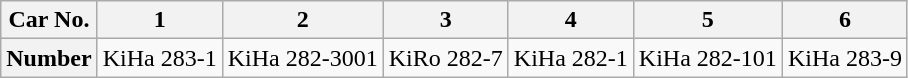<table class="wikitable">
<tr>
<th>Car No.</th>
<th>1</th>
<th>2</th>
<th>3</th>
<th>4</th>
<th>5</th>
<th>6</th>
</tr>
<tr>
<th>Number</th>
<td>KiHa 283-1</td>
<td>KiHa 282-3001</td>
<td>KiRo 282-7</td>
<td>KiHa 282-1</td>
<td>KiHa 282-101</td>
<td>KiHa 283-9</td>
</tr>
</table>
